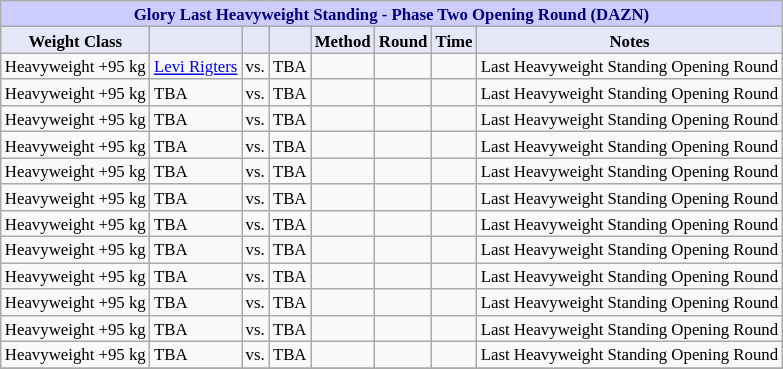<table class="wikitable" style="font-size: 70%;">
<tr>
<th colspan="8" style="background-color: #ccf; color: #000080; text-align: center;"><strong>Glory Last Heavyweight Standing - Phase Two Opening Round (DAZN)</strong></th>
</tr>
<tr>
<th colspan="1" style="background-color: #E6E8FA; color: #000000; text-align: center;">Weight Class</th>
<th colspan="1" style="background-color: #E6E8FA; color: #000000; text-align: center;"></th>
<th colspan="1" style="background-color: #E6E8FA; color: #000000; text-align: center;"></th>
<th colspan="1" style="background-color: #E6E8FA; color: #000000; text-align: center;"></th>
<th colspan="1" style="background-color: #E6E8FA; color: #000000; text-align: center;">Method</th>
<th colspan="1" style="background-color: #E6E8FA; color: #000000; text-align: center;">Round</th>
<th colspan="1" style="background-color: #E6E8FA; color: #000000; text-align: center;">Time</th>
<th colspan="1" style="background-color: #E6E8FA; color: #000000; text-align: center;">Notes</th>
</tr>
<tr>
<td>Heavyweight +95 kg</td>
<td> <a href='#'>Levi Rigters</a></td>
<td align="center">vs.</td>
<td> TBA</td>
<td></td>
<td align="center"></td>
<td align="center"></td>
<td>Last Heavyweight Standing Opening Round</td>
</tr>
<tr>
<td>Heavyweight +95 kg</td>
<td> TBA</td>
<td align="center">vs.</td>
<td> TBA</td>
<td></td>
<td align="center"></td>
<td align="center"></td>
<td>Last Heavyweight Standing Opening Round</td>
</tr>
<tr>
<td>Heavyweight +95 kg</td>
<td> TBA</td>
<td align="center">vs.</td>
<td> TBA</td>
<td></td>
<td align="center"></td>
<td align="center"></td>
<td>Last Heavyweight Standing Opening Round</td>
</tr>
<tr>
<td>Heavyweight +95 kg</td>
<td> TBA</td>
<td align="center">vs.</td>
<td> TBA</td>
<td></td>
<td align="center"></td>
<td align="center"></td>
<td>Last Heavyweight Standing Opening Round</td>
</tr>
<tr>
<td>Heavyweight +95 kg</td>
<td> TBA</td>
<td align="center">vs.</td>
<td> TBA</td>
<td></td>
<td align="center"></td>
<td align="center"></td>
<td>Last Heavyweight Standing Opening Round</td>
</tr>
<tr>
<td>Heavyweight +95 kg</td>
<td> TBA</td>
<td align="center">vs.</td>
<td> TBA</td>
<td></td>
<td align="center"></td>
<td align="center"></td>
<td>Last Heavyweight Standing Opening Round</td>
</tr>
<tr>
<td>Heavyweight +95 kg</td>
<td> TBA</td>
<td align="center">vs.</td>
<td> TBA</td>
<td></td>
<td align="center"></td>
<td align="center"></td>
<td>Last Heavyweight Standing Opening Round</td>
</tr>
<tr>
<td>Heavyweight +95 kg</td>
<td> TBA</td>
<td align="center">vs.</td>
<td> TBA</td>
<td></td>
<td align="center"></td>
<td align="center"></td>
<td>Last Heavyweight Standing Opening Round</td>
</tr>
<tr>
<td>Heavyweight +95 kg</td>
<td> TBA</td>
<td align="center">vs.</td>
<td> TBA</td>
<td></td>
<td align="center"></td>
<td align="center"></td>
<td>Last Heavyweight Standing Opening Round</td>
</tr>
<tr>
<td>Heavyweight +95 kg</td>
<td> TBA</td>
<td align="center">vs.</td>
<td> TBA</td>
<td></td>
<td align="center"></td>
<td align="center"></td>
<td>Last Heavyweight Standing Opening Round</td>
</tr>
<tr>
<td>Heavyweight +95 kg</td>
<td> TBA</td>
<td align="center">vs.</td>
<td> TBA</td>
<td></td>
<td align="center"></td>
<td align="center"></td>
<td>Last Heavyweight Standing Opening Round</td>
</tr>
<tr>
<td>Heavyweight +95 kg</td>
<td> TBA</td>
<td align="center">vs.</td>
<td> TBA</td>
<td></td>
<td align="center"></td>
<td align="center"></td>
<td>Last Heavyweight Standing Opening Round</td>
</tr>
<tr>
</tr>
</table>
